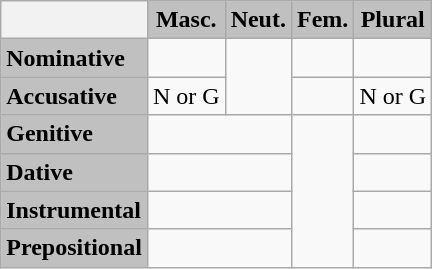<table class="wikitable" style="display: inline-table;">
<tr>
<th></th>
<th style="background:#C0C0C0">Masc.</th>
<th style="background:#C0C0C0">Neut.</th>
<th style="background:#C0C0C0">Fem.</th>
<th style="background:#C0C0C0">Plural</th>
</tr>
<tr>
<td style="background:#C0C0C0"><strong>Nominative</strong></td>
<td></td>
<td rowspan="2"></td>
<td></td>
<td></td>
</tr>
<tr>
<td style="background:#C0C0C0"><strong>Accusative</strong></td>
<td>N or G</td>
<td></td>
<td>N or G</td>
</tr>
<tr>
<td style="background:#C0C0C0"><strong>Genitive</strong></td>
<td colspan="2"></td>
<td rowspan="4"></td>
<td></td>
</tr>
<tr>
<td style="background:#C0C0C0"><strong>Dative</strong></td>
<td colspan="2"></td>
<td></td>
</tr>
<tr>
<td style="background:#C0C0C0"><strong>Instrumental</strong></td>
<td colspan="2"></td>
<td></td>
</tr>
<tr>
<td style="background:#C0C0C0"><strong>Prepositional</strong></td>
<td colspan="2"></td>
<td></td>
</tr>
</table>
